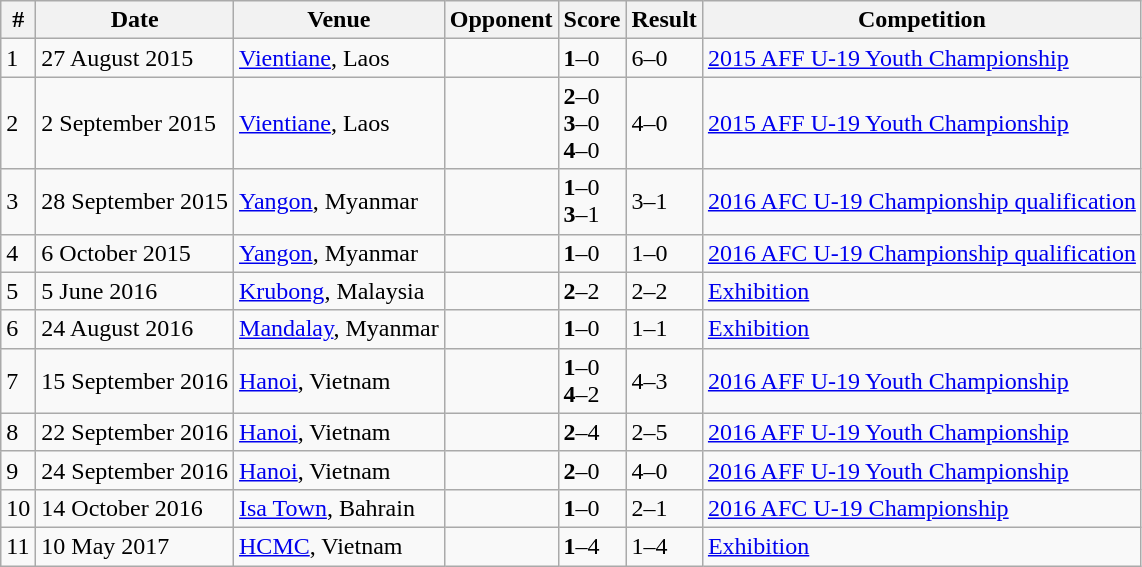<table class="wikitable">
<tr>
<th>#</th>
<th>Date</th>
<th>Venue</th>
<th>Opponent</th>
<th>Score</th>
<th>Result</th>
<th>Competition</th>
</tr>
<tr>
<td>1</td>
<td>27 August 2015</td>
<td><a href='#'>Vientiane</a>, Laos</td>
<td></td>
<td><strong>1</strong>–0</td>
<td>6–0</td>
<td><a href='#'>2015 AFF U-19 Youth Championship</a></td>
</tr>
<tr>
<td>2</td>
<td>2 September 2015</td>
<td><a href='#'>Vientiane</a>, Laos</td>
<td></td>
<td><strong>2</strong>–0<br><strong>3</strong>–0<br><strong>4</strong>–0</td>
<td>4–0</td>
<td><a href='#'>2015 AFF U-19 Youth Championship</a></td>
</tr>
<tr>
<td>3</td>
<td>28 September 2015</td>
<td><a href='#'>Yangon</a>, Myanmar</td>
<td></td>
<td><strong>1</strong>–0<br><strong>3</strong>–1</td>
<td>3–1</td>
<td><a href='#'>2016 AFC U-19 Championship qualification</a></td>
</tr>
<tr>
<td>4</td>
<td>6 October 2015</td>
<td><a href='#'>Yangon</a>, Myanmar</td>
<td></td>
<td><strong>1</strong>–0</td>
<td>1–0</td>
<td><a href='#'>2016 AFC U-19 Championship qualification</a></td>
</tr>
<tr>
<td>5</td>
<td>5 June 2016</td>
<td><a href='#'>Krubong</a>, Malaysia</td>
<td></td>
<td><strong>2</strong>–2</td>
<td>2–2</td>
<td><a href='#'>Exhibition</a></td>
</tr>
<tr>
<td>6</td>
<td>24 August 2016</td>
<td><a href='#'>Mandalay</a>, Myanmar</td>
<td></td>
<td><strong>1</strong>–0</td>
<td>1–1</td>
<td><a href='#'>Exhibition</a></td>
</tr>
<tr>
<td>7</td>
<td>15 September 2016</td>
<td><a href='#'>Hanoi</a>, Vietnam</td>
<td></td>
<td><strong>1</strong>–0<br><strong>4</strong>–2</td>
<td>4–3</td>
<td><a href='#'>2016 AFF U-19 Youth Championship</a></td>
</tr>
<tr>
<td>8</td>
<td>22 September 2016</td>
<td><a href='#'>Hanoi</a>, Vietnam</td>
<td></td>
<td><strong>2</strong>–4</td>
<td>2–5</td>
<td><a href='#'>2016 AFF U-19 Youth Championship</a></td>
</tr>
<tr>
<td>9</td>
<td>24 September 2016</td>
<td><a href='#'>Hanoi</a>, Vietnam</td>
<td></td>
<td><strong>2</strong>–0</td>
<td>4–0</td>
<td><a href='#'>2016 AFF U-19 Youth Championship</a></td>
</tr>
<tr>
<td>10</td>
<td>14 October 2016</td>
<td><a href='#'>Isa Town</a>, Bahrain</td>
<td></td>
<td><strong>1</strong>–0</td>
<td>2–1</td>
<td><a href='#'>2016 AFC U-19 Championship</a></td>
</tr>
<tr>
<td>11</td>
<td>10 May 2017</td>
<td><a href='#'>HCMC</a>, Vietnam</td>
<td></td>
<td><strong>1</strong>–4</td>
<td>1–4</td>
<td><a href='#'>Exhibition</a></td>
</tr>
</table>
